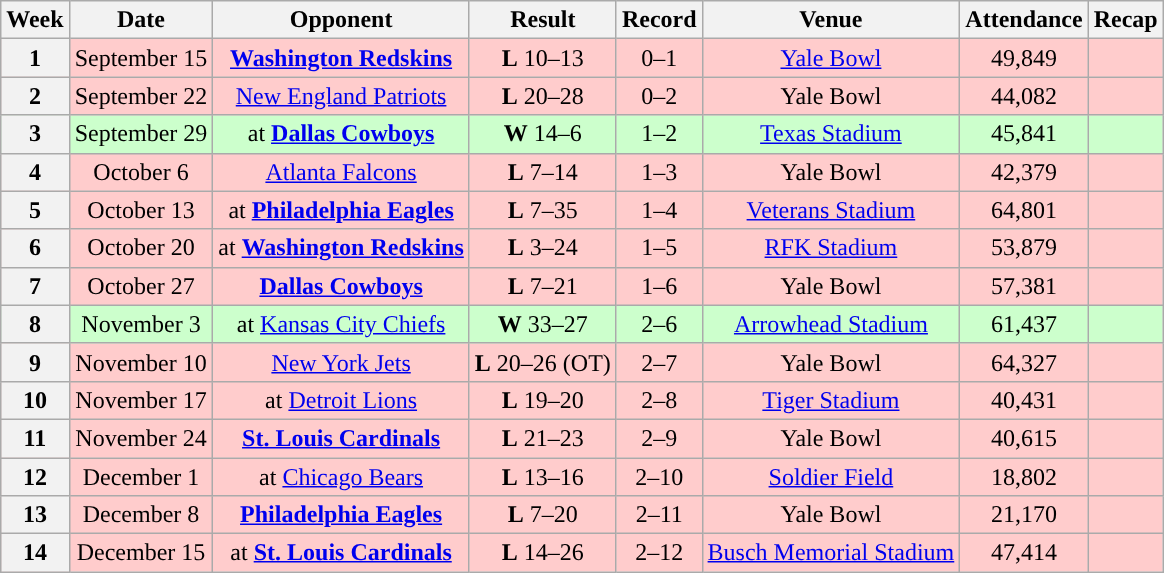<table class="wikitable" style="text-align:center">
<tr>
<th>Week</th>
<th>Date</th>
<th>Opponent</th>
<th>Result</th>
<th>Record</th>
<th>Venue</th>
<th>Attendance</th>
<th>Recap</th>
</tr>
<tr style="background: #fcc;">
<th>1</th>
<td>September 15</td>
<td><strong><a href='#'>Washington Redskins</a></strong></td>
<td><strong>L</strong> 10–13</td>
<td>0–1</td>
<td><a href='#'>Yale Bowl</a></td>
<td>49,849</td>
<td></td>
</tr>
<tr style="background: #fcc;">
<th>2</th>
<td>September 22</td>
<td><a href='#'>New England Patriots</a></td>
<td><strong>L</strong> 20–28</td>
<td>0–2</td>
<td>Yale Bowl</td>
<td>44,082</td>
<td></td>
</tr>
<tr style="background: #cfc;">
<th>3</th>
<td>September 29</td>
<td>at <strong><a href='#'>Dallas Cowboys</a></strong></td>
<td><strong>W</strong> 14–6</td>
<td>1–2</td>
<td><a href='#'>Texas Stadium</a></td>
<td>45,841</td>
<td></td>
</tr>
<tr style="background: #fcc;">
<th>4</th>
<td>October 6</td>
<td><a href='#'>Atlanta Falcons</a></td>
<td><strong>L</strong> 7–14</td>
<td>1–3</td>
<td>Yale Bowl</td>
<td>42,379</td>
<td></td>
</tr>
<tr style="background: #fcc;">
<th>5</th>
<td>October 13</td>
<td>at <strong><a href='#'>Philadelphia Eagles</a></strong></td>
<td><strong>L</strong> 7–35</td>
<td>1–4</td>
<td><a href='#'>Veterans Stadium</a></td>
<td>64,801</td>
<td></td>
</tr>
<tr style="background: #fcc;">
<th>6</th>
<td>October 20</td>
<td>at <strong><a href='#'>Washington Redskins</a></strong></td>
<td><strong>L</strong> 3–24</td>
<td>1–5</td>
<td><a href='#'>RFK Stadium</a></td>
<td>53,879</td>
<td></td>
</tr>
<tr style="background: #fcc;">
<th>7</th>
<td>October 27</td>
<td><strong><a href='#'>Dallas Cowboys</a></strong></td>
<td><strong>L</strong> 7–21</td>
<td>1–6</td>
<td>Yale Bowl</td>
<td>57,381</td>
<td></td>
</tr>
<tr style="background: #cfc;">
<th>8</th>
<td>November 3</td>
<td>at <a href='#'>Kansas City Chiefs</a></td>
<td><strong>W</strong> 33–27</td>
<td>2–6</td>
<td><a href='#'>Arrowhead Stadium</a></td>
<td>61,437</td>
<td></td>
</tr>
<tr style="background: #fcc;">
<th>9</th>
<td>November 10</td>
<td><a href='#'>New York Jets</a></td>
<td><strong>L</strong> 20–26 (OT)</td>
<td>2–7</td>
<td>Yale Bowl</td>
<td>64,327</td>
<td></td>
</tr>
<tr style="background: #fcc;">
<th>10</th>
<td>November 17</td>
<td>at <a href='#'>Detroit Lions</a></td>
<td><strong>L</strong> 19–20</td>
<td>2–8</td>
<td><a href='#'>Tiger Stadium</a></td>
<td>40,431</td>
<td></td>
</tr>
<tr style="background: #fcc;">
<th>11</th>
<td>November 24</td>
<td><strong><a href='#'>St. Louis Cardinals</a></strong></td>
<td><strong>L</strong> 21–23</td>
<td>2–9</td>
<td>Yale Bowl</td>
<td>40,615</td>
<td></td>
</tr>
<tr style="background: #fcc;">
<th>12</th>
<td>December 1</td>
<td>at <a href='#'>Chicago Bears</a></td>
<td><strong>L</strong> 13–16</td>
<td>2–10</td>
<td><a href='#'>Soldier Field</a></td>
<td>18,802</td>
<td></td>
</tr>
<tr style="background: #fcc;">
<th>13</th>
<td>December 8</td>
<td><strong><a href='#'>Philadelphia Eagles</a></strong></td>
<td><strong>L</strong> 7–20</td>
<td>2–11</td>
<td>Yale Bowl</td>
<td>21,170</td>
<td></td>
</tr>
<tr style="background: #fcc;">
<th>14</th>
<td>December 15</td>
<td>at <strong><a href='#'>St. Louis Cardinals</a></strong></td>
<td><strong>L</strong> 14–26</td>
<td>2–12</td>
<td><a href='#'>Busch Memorial Stadium</a></td>
<td>47,414</td>
<td></td>
</tr>
</table>
